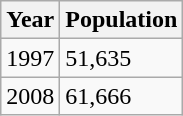<table class="wikitable">
<tr>
<th>Year</th>
<th>Population</th>
</tr>
<tr>
<td>1997</td>
<td>51,635</td>
</tr>
<tr>
<td>2008</td>
<td>61,666</td>
</tr>
</table>
